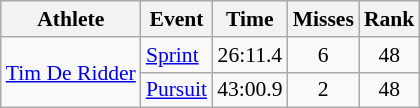<table class="wikitable" style="font-size:90%">
<tr>
<th>Athlete</th>
<th>Event</th>
<th>Time</th>
<th>Misses</th>
<th>Rank</th>
</tr>
<tr align=center>
<td align=left rowspan=2><a href='#'>Tim De Ridder</a></td>
<td align=left><a href='#'>Sprint</a></td>
<td>26:11.4</td>
<td>6</td>
<td>48</td>
</tr>
<tr align=center>
<td align=left><a href='#'>Pursuit</a></td>
<td>43:00.9</td>
<td>2</td>
<td>48</td>
</tr>
</table>
